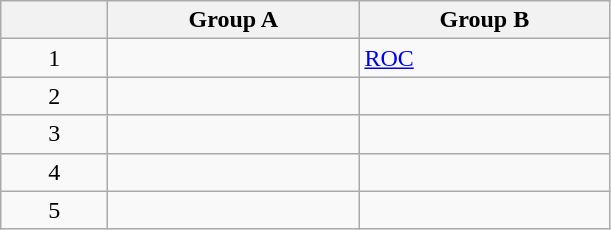<table class="wikitable" style="text-align: left; font-size: 100%; margin-left: 1em;">
<tr>
<th style="width: 4em;"></th>
<th style="width: 10em;">Group A</th>
<th style="width: 10em;">Group B</th>
</tr>
<tr>
<td style="text-align: center;">1</td>
<td></td>
<td> <a href='#'>ROC</a></td>
</tr>
<tr>
<td style="text-align: center;">2</td>
<td></td>
<td></td>
</tr>
<tr>
<td style="text-align: center;">3</td>
<td></td>
<td></td>
</tr>
<tr>
<td style="text-align: center;">4</td>
<td></td>
<td></td>
</tr>
<tr>
<td style="text-align: center;">5</td>
<td></td>
<td></td>
</tr>
</table>
